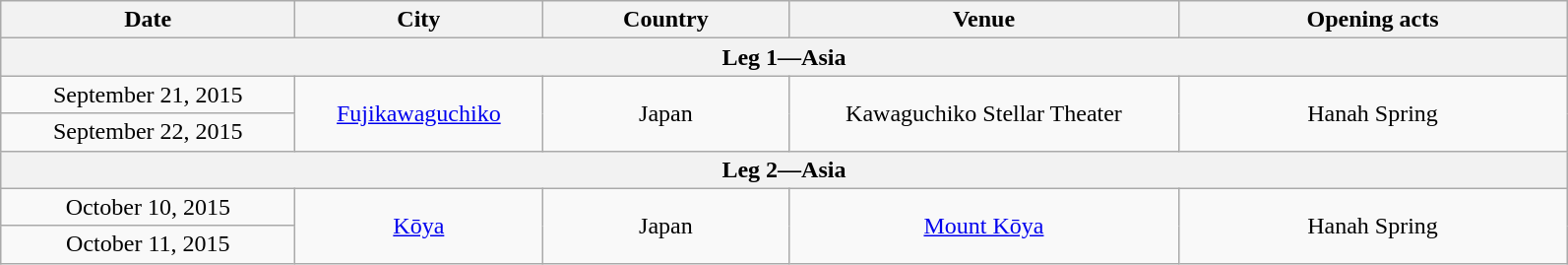<table class="wikitable plainrowheaders" style="text-align:center;">
<tr>
<th scope="col" style="width:12em;">Date</th>
<th scope="col" style="width:10em;">City</th>
<th scope="col" style="width:10em;">Country</th>
<th scope="col" style="width:16em;">Venue</th>
<th scope="col" style="width:16em;">Opening acts</th>
</tr>
<tr>
<th colspan="5">Leg 1—Asia</th>
</tr>
<tr>
<td>September 21, 2015</td>
<td rowspan="2"><a href='#'>Fujikawaguchiko</a></td>
<td rowspan="2">Japan</td>
<td rowspan="2">Kawaguchiko Stellar Theater</td>
<td rowspan="2">Hanah Spring</td>
</tr>
<tr>
<td>September 22, 2015</td>
</tr>
<tr>
<th colspan="5">Leg 2—Asia</th>
</tr>
<tr>
<td>October 10, 2015</td>
<td rowspan="2"><a href='#'>Kōya</a></td>
<td rowspan="2">Japan</td>
<td rowspan="2"><a href='#'>Mount Kōya</a></td>
<td rowspan="2">Hanah Spring</td>
</tr>
<tr>
<td>October 11, 2015</td>
</tr>
</table>
